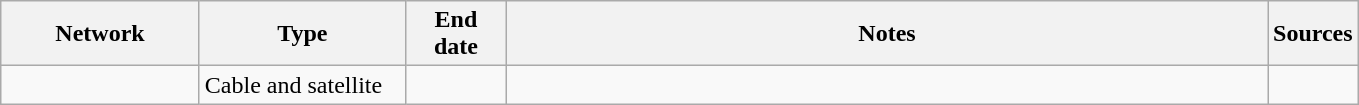<table class="wikitable">
<tr>
<th style="text-align:center; width:125px">Network</th>
<th style="text-align:center; width:130px">Type</th>
<th style="text-align:center; width:60px">End date</th>
<th style="text-align:center; width:500px">Notes</th>
<th style="text-align:center; width:30px">Sources</th>
</tr>
<tr>
<td><a href='#'></a></td>
<td>Cable and satellite</td>
<td></td>
<td></td>
<td></td>
</tr>
</table>
